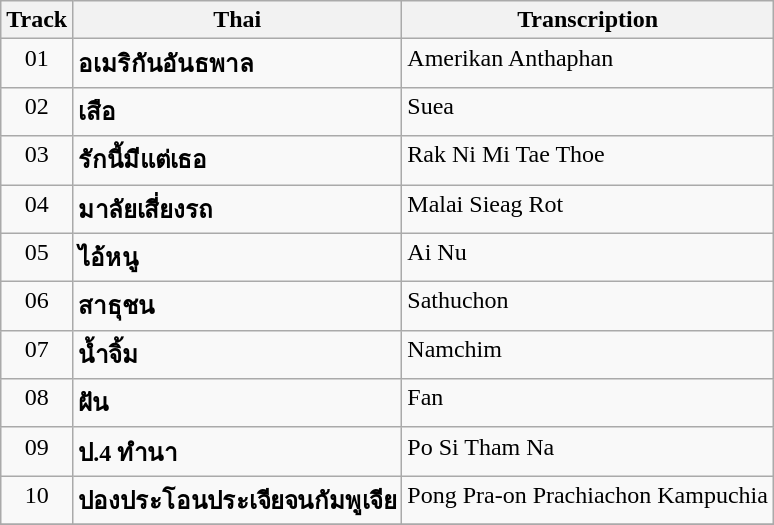<table class="wikitable">
<tr>
<th align="center" valign="top" width="40">Track</th>
<th align="left" valign="top">Thai</th>
<th align="left" valign="top">Transcription</th>
</tr>
<tr>
<td align="center" valign="top">01</td>
<td align="left" valign="top"><strong>อเมริกันอันธพาล</strong></td>
<td align="left" valign="top">Amerikan Anthaphan</td>
</tr>
<tr>
<td align="center" valign="top">02</td>
<td align="left" valign="top"><strong>เสือ</strong></td>
<td align="left" valign="top">Suea</td>
</tr>
<tr>
<td align="center" valign="top">03</td>
<td align="left" valign="top"><strong>รักนี้มีแต่เธอ</strong></td>
<td align="left" valign="top">Rak Ni Mi Tae Thoe</td>
</tr>
<tr>
<td align="center" valign="top">04</td>
<td align="left" valign="top"><strong>มาลัยเสี่ยงรถ</strong></td>
<td align="left" valign="top">Malai Sieag Rot</td>
</tr>
<tr>
<td align="center" valign="top">05</td>
<td align="left" valign="top"><strong>ไอ้หนู</strong></td>
<td align="left" valign="top">Ai Nu</td>
</tr>
<tr>
<td align="center" valign="top">06</td>
<td align="left" valign="top"><strong>สาธุชน</strong></td>
<td align="left" valign="top">Sathuchon</td>
</tr>
<tr>
<td align="center" valign="top">07</td>
<td align="left" valign="top"><strong>น้ำจิ้ม</strong></td>
<td align="left" valign="top">Namchim</td>
</tr>
<tr>
<td align="center" valign="top">08</td>
<td align="left" valign="top"><strong>ฝัน</strong></td>
<td align="left" valign="top">Fan</td>
</tr>
<tr>
<td align="center" valign="top">09</td>
<td align="left" valign="top"><strong>ป.4 ทำนา</strong></td>
<td align="left" valign="top">Po Si Tham Na</td>
</tr>
<tr>
<td align="center" valign="top">10</td>
<td align="left" valign="top"><strong>ปองประโอนประเจียจนกัมพูเจีย</strong></td>
<td align="left" valign="top">Pong Pra-on Prachiachon Kampuchia</td>
</tr>
<tr>
</tr>
</table>
